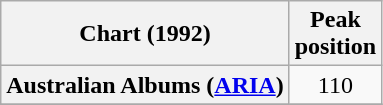<table class="wikitable sortable plainrowheaders" style="text-align:center">
<tr>
<th scope="col">Chart (1992)</th>
<th scope="col">Peak<br> position</th>
</tr>
<tr>
<th scope="row">Australian Albums (<a href='#'>ARIA</a>)</th>
<td>110</td>
</tr>
<tr>
</tr>
</table>
